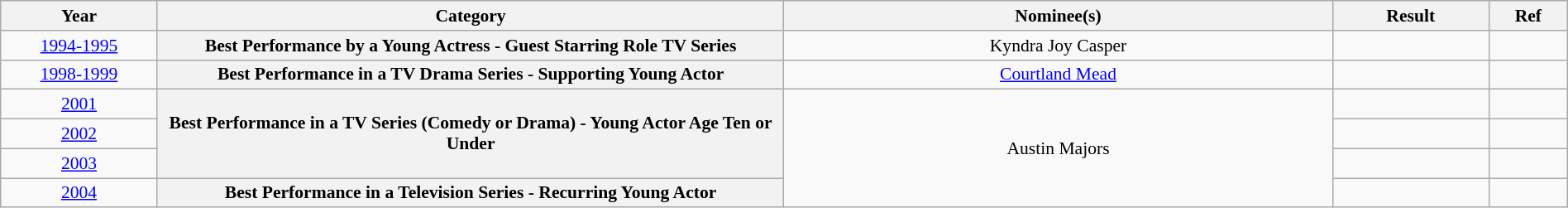<table class="wikitable plainrowheaders" style="font-size: 90%; text-align:center" width=100%>
<tr>
<th scope="col" width="10%">Year</th>
<th scope="col" width="40%">Category</th>
<th scope="col" width="35%">Nominee(s)</th>
<th scope="col" width="10%">Result</th>
<th scope="col" width="5%">Ref</th>
</tr>
<tr>
<td><a href='#'>1994-1995</a></td>
<th scope="row" style="text-align:center">Best Performance by a Young Actress - Guest Starring Role TV Series</th>
<td>Kyndra Joy Casper</td>
<td></td>
<td></td>
</tr>
<tr>
<td><a href='#'>1998-1999</a></td>
<th scope="row" style="text-align:center">Best Performance in a TV Drama Series - Supporting Young Actor</th>
<td><a href='#'>Courtland Mead</a></td>
<td></td>
<td></td>
</tr>
<tr>
<td><a href='#'>2001</a></td>
<th scope="row" style="text-align:center" rowspan="3">Best Performance in a TV Series (Comedy or Drama) - Young Actor Age Ten or Under</th>
<td rowspan="4">Austin Majors</td>
<td></td>
<td></td>
</tr>
<tr>
<td><a href='#'>2002</a></td>
<td></td>
<td></td>
</tr>
<tr>
<td><a href='#'>2003</a></td>
<td></td>
<td></td>
</tr>
<tr>
<td><a href='#'>2004</a></td>
<th scope="row" style="text-align:center">Best Performance in a Television Series - Recurring Young Actor</th>
<td></td>
<td></td>
</tr>
</table>
